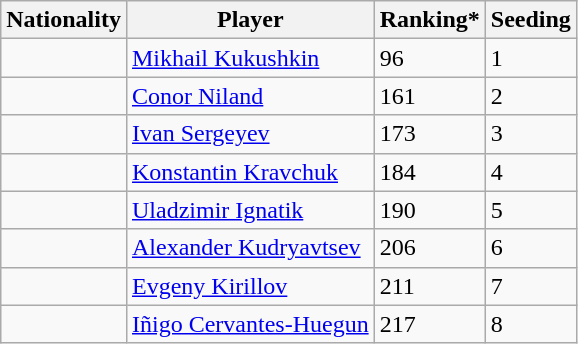<table class="wikitable" border="1">
<tr>
<th>Nationality</th>
<th>Player</th>
<th>Ranking*</th>
<th>Seeding</th>
</tr>
<tr>
<td></td>
<td><a href='#'>Mikhail Kukushkin</a></td>
<td>96</td>
<td>1</td>
</tr>
<tr>
<td></td>
<td><a href='#'>Conor Niland</a></td>
<td>161</td>
<td>2</td>
</tr>
<tr>
<td></td>
<td><a href='#'>Ivan Sergeyev</a></td>
<td>173</td>
<td>3</td>
</tr>
<tr>
<td></td>
<td><a href='#'>Konstantin Kravchuk</a></td>
<td>184</td>
<td>4</td>
</tr>
<tr>
<td></td>
<td><a href='#'>Uladzimir Ignatik</a></td>
<td>190</td>
<td>5</td>
</tr>
<tr>
<td></td>
<td><a href='#'>Alexander Kudryavtsev</a></td>
<td>206</td>
<td>6</td>
</tr>
<tr>
<td></td>
<td><a href='#'>Evgeny Kirillov</a></td>
<td>211</td>
<td>7</td>
</tr>
<tr>
<td></td>
<td><a href='#'>Iñigo Cervantes-Huegun</a></td>
<td>217</td>
<td>8</td>
</tr>
</table>
